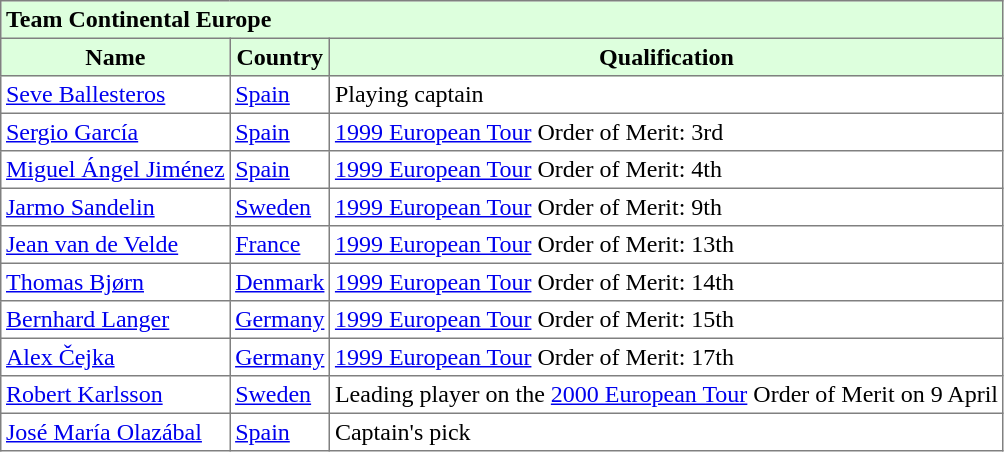<table border="1" cellpadding="3" style="border-collapse: collapse;">
<tr style="background:#ddffdd;">
<td colspan=5> <strong>Team Continental Europe</strong></td>
</tr>
<tr style="background:#ddffdd;">
<th>Name</th>
<th>Country</th>
<th>Qualification</th>
</tr>
<tr>
<td><a href='#'>Seve Ballesteros</a></td>
<td><a href='#'>Spain</a></td>
<td>Playing captain</td>
</tr>
<tr>
<td><a href='#'>Sergio García</a></td>
<td><a href='#'>Spain</a></td>
<td><a href='#'>1999 European Tour</a> Order of Merit: 3rd</td>
</tr>
<tr>
<td><a href='#'>Miguel Ángel Jiménez</a></td>
<td><a href='#'>Spain</a></td>
<td><a href='#'>1999 European Tour</a> Order of Merit: 4th</td>
</tr>
<tr>
<td><a href='#'>Jarmo Sandelin</a></td>
<td><a href='#'>Sweden</a></td>
<td><a href='#'>1999 European Tour</a> Order of Merit: 9th</td>
</tr>
<tr>
<td><a href='#'>Jean van de Velde</a></td>
<td><a href='#'>France</a></td>
<td><a href='#'>1999 European Tour</a> Order of Merit: 13th</td>
</tr>
<tr>
<td><a href='#'>Thomas Bjørn</a></td>
<td><a href='#'>Denmark</a></td>
<td><a href='#'>1999 European Tour</a> Order of Merit: 14th</td>
</tr>
<tr>
<td><a href='#'>Bernhard Langer</a></td>
<td><a href='#'>Germany</a></td>
<td><a href='#'>1999 European Tour</a> Order of Merit: 15th</td>
</tr>
<tr>
<td><a href='#'>Alex Čejka</a></td>
<td><a href='#'>Germany</a></td>
<td><a href='#'>1999 European Tour</a> Order of Merit: 17th</td>
</tr>
<tr>
<td><a href='#'>Robert Karlsson</a></td>
<td><a href='#'>Sweden</a></td>
<td>Leading player on the <a href='#'>2000 European Tour</a> Order of Merit on 9 April</td>
</tr>
<tr>
<td><a href='#'>José María Olazábal</a></td>
<td><a href='#'>Spain</a></td>
<td>Captain's pick</td>
</tr>
</table>
